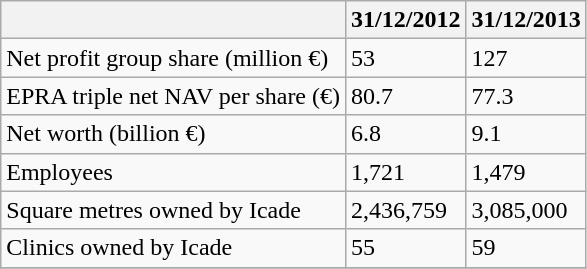<table class="wikitable">
<tr>
<th></th>
<th>31/12/2012</th>
<th>31/12/2013</th>
</tr>
<tr>
<td>Net profit group share (million €)</td>
<td>53</td>
<td>127</td>
</tr>
<tr>
<td>EPRA triple net NAV per share (€)</td>
<td>80.7</td>
<td>77.3</td>
</tr>
<tr>
<td>Net worth (billion €)</td>
<td>6.8</td>
<td>9.1</td>
</tr>
<tr>
<td>Employees</td>
<td>1,721</td>
<td>1,479</td>
</tr>
<tr>
<td>Square metres owned by Icade</td>
<td>2,436,759</td>
<td>3,085,000</td>
</tr>
<tr>
<td>Clinics owned by Icade</td>
<td>55</td>
<td>59</td>
</tr>
<tr>
</tr>
</table>
